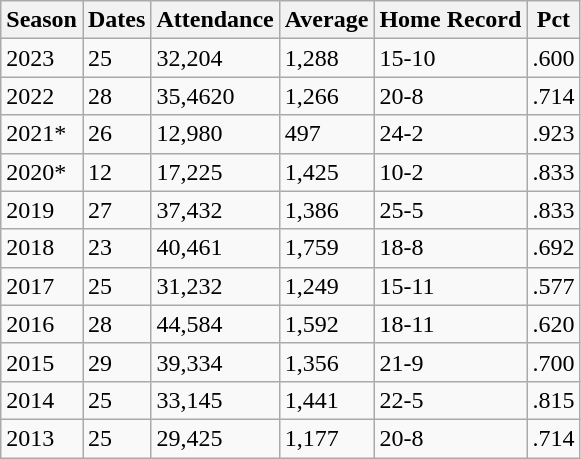<table class="wikitable">
<tr>
<th>Season</th>
<th>Dates</th>
<th>Attendance</th>
<th>Average</th>
<th>Home Record</th>
<th>Pct</th>
</tr>
<tr>
<td>2023</td>
<td>25</td>
<td>32,204</td>
<td>1,288</td>
<td>15-10</td>
<td>.600</td>
</tr>
<tr>
<td>2022</td>
<td>28</td>
<td>35,4620</td>
<td>1,266</td>
<td>20-8</td>
<td>.714</td>
</tr>
<tr>
<td>2021*</td>
<td>26</td>
<td>12,980</td>
<td>497</td>
<td>24-2</td>
<td>.923</td>
</tr>
<tr>
<td>2020*</td>
<td>12</td>
<td>17,225</td>
<td>1,425</td>
<td>10-2</td>
<td>.833</td>
</tr>
<tr>
<td>2019</td>
<td>27</td>
<td>37,432</td>
<td>1,386</td>
<td>25-5</td>
<td>.833</td>
</tr>
<tr>
<td>2018</td>
<td>23</td>
<td>40,461</td>
<td>1,759</td>
<td>18-8</td>
<td>.692</td>
</tr>
<tr>
<td>2017</td>
<td>25</td>
<td>31,232</td>
<td>1,249</td>
<td>15-11</td>
<td>.577</td>
</tr>
<tr>
<td>2016</td>
<td>28</td>
<td>44,584</td>
<td>1,592</td>
<td>18-11</td>
<td>.620</td>
</tr>
<tr>
<td>2015</td>
<td>29</td>
<td>39,334</td>
<td>1,356</td>
<td>21-9</td>
<td>.700</td>
</tr>
<tr>
<td>2014</td>
<td>25</td>
<td>33,145</td>
<td>1,441</td>
<td>22-5</td>
<td>.815</td>
</tr>
<tr>
<td>2013</td>
<td>25</td>
<td>29,425</td>
<td>1,177</td>
<td>20-8</td>
<td>.714</td>
</tr>
</table>
